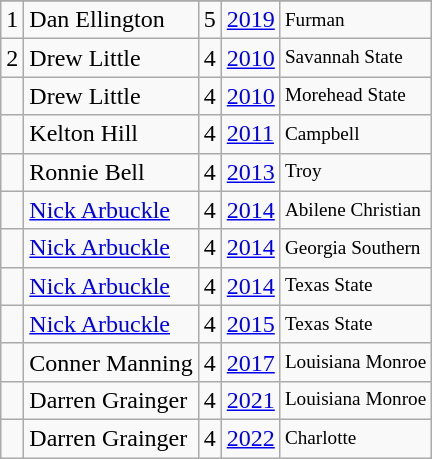<table class="wikitable">
<tr>
</tr>
<tr>
<td>1</td>
<td>Dan Ellington</td>
<td>5</td>
<td><a href='#'>2019</a></td>
<td style="font-size:80%;">Furman</td>
</tr>
<tr>
<td>2</td>
<td>Drew Little</td>
<td>4</td>
<td><a href='#'>2010</a></td>
<td style="font-size:80%;">Savannah State</td>
</tr>
<tr>
<td></td>
<td>Drew Little</td>
<td>4</td>
<td><a href='#'>2010</a></td>
<td style="font-size:80%;">Morehead State</td>
</tr>
<tr>
<td></td>
<td>Kelton Hill</td>
<td>4</td>
<td><a href='#'>2011</a></td>
<td style="font-size:80%;">Campbell</td>
</tr>
<tr>
<td></td>
<td>Ronnie Bell</td>
<td>4</td>
<td><a href='#'>2013</a></td>
<td style="font-size:80%;">Troy</td>
</tr>
<tr>
<td></td>
<td><a href='#'>Nick Arbuckle</a></td>
<td>4</td>
<td><a href='#'>2014</a></td>
<td style="font-size:80%;">Abilene Christian</td>
</tr>
<tr>
<td></td>
<td><a href='#'>Nick Arbuckle</a></td>
<td>4</td>
<td><a href='#'>2014</a></td>
<td style="font-size:80%;">Georgia Southern</td>
</tr>
<tr>
<td></td>
<td><a href='#'>Nick Arbuckle</a></td>
<td>4</td>
<td><a href='#'>2014</a></td>
<td style="font-size:80%;">Texas State</td>
</tr>
<tr>
<td></td>
<td><a href='#'>Nick Arbuckle</a></td>
<td>4</td>
<td><a href='#'>2015</a></td>
<td style="font-size:80%;">Texas State</td>
</tr>
<tr>
<td></td>
<td>Conner Manning</td>
<td>4</td>
<td><a href='#'>2017</a></td>
<td style="font-size:80%;">Louisiana Monroe</td>
</tr>
<tr>
<td></td>
<td>Darren Grainger</td>
<td>4</td>
<td><a href='#'>2021</a></td>
<td style="font-size:80%;">Louisiana Monroe</td>
</tr>
<tr>
<td></td>
<td>Darren Grainger</td>
<td>4</td>
<td><a href='#'>2022</a></td>
<td style="font-size:80%;">Charlotte</td>
</tr>
</table>
